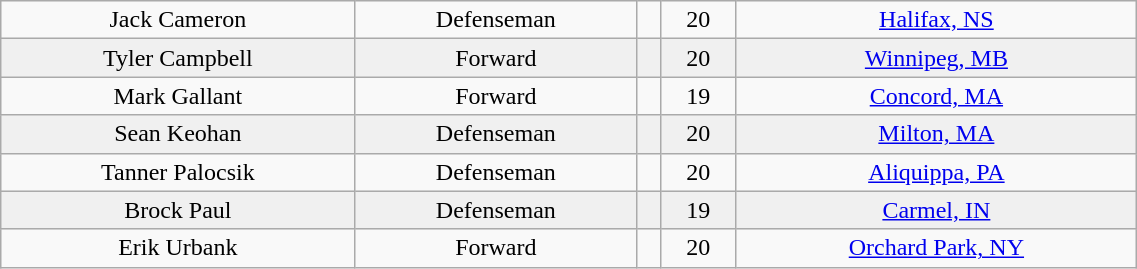<table class="wikitable" width="60%">
<tr align="center" bgcolor="">
<td>Jack Cameron</td>
<td>Defenseman</td>
<td></td>
<td>20</td>
<td><a href='#'>Halifax, NS</a></td>
</tr>
<tr align="center" bgcolor="f0f0f0">
<td>Tyler Campbell</td>
<td>Forward</td>
<td></td>
<td>20</td>
<td><a href='#'>Winnipeg, MB</a></td>
</tr>
<tr align="center" bgcolor="">
<td>Mark Gallant</td>
<td>Forward</td>
<td></td>
<td>19</td>
<td><a href='#'>Concord, MA</a></td>
</tr>
<tr align="center" bgcolor="f0f0f0">
<td>Sean Keohan</td>
<td>Defenseman</td>
<td></td>
<td>20</td>
<td><a href='#'>Milton, MA</a></td>
</tr>
<tr align="center" bgcolor="">
<td>Tanner Palocsik</td>
<td>Defenseman</td>
<td></td>
<td>20</td>
<td><a href='#'>Aliquippa, PA</a></td>
</tr>
<tr align="center" bgcolor="f0f0f0">
<td>Brock Paul</td>
<td>Defenseman</td>
<td></td>
<td>19</td>
<td><a href='#'>Carmel, IN</a></td>
</tr>
<tr align="center" bgcolor="">
<td>Erik Urbank</td>
<td>Forward</td>
<td></td>
<td>20</td>
<td><a href='#'>Orchard Park, NY</a></td>
</tr>
</table>
